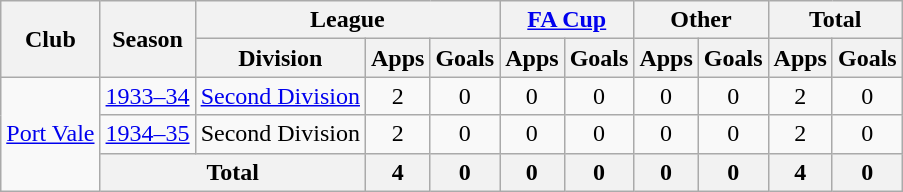<table class="wikitable" style="text-align:center">
<tr>
<th rowspan="2">Club</th>
<th rowspan="2">Season</th>
<th colspan="3">League</th>
<th colspan="2"><a href='#'>FA Cup</a></th>
<th colspan="2">Other</th>
<th colspan="2">Total</th>
</tr>
<tr>
<th>Division</th>
<th>Apps</th>
<th>Goals</th>
<th>Apps</th>
<th>Goals</th>
<th>Apps</th>
<th>Goals</th>
<th>Apps</th>
<th>Goals</th>
</tr>
<tr>
<td rowspan="3"><a href='#'>Port Vale</a></td>
<td><a href='#'>1933–34</a></td>
<td><a href='#'>Second Division</a></td>
<td>2</td>
<td>0</td>
<td>0</td>
<td>0</td>
<td>0</td>
<td>0</td>
<td>2</td>
<td>0</td>
</tr>
<tr>
<td><a href='#'>1934–35</a></td>
<td>Second Division</td>
<td>2</td>
<td>0</td>
<td>0</td>
<td>0</td>
<td>0</td>
<td>0</td>
<td>2</td>
<td>0</td>
</tr>
<tr>
<th colspan="2">Total</th>
<th>4</th>
<th>0</th>
<th>0</th>
<th>0</th>
<th>0</th>
<th>0</th>
<th>4</th>
<th>0</th>
</tr>
</table>
